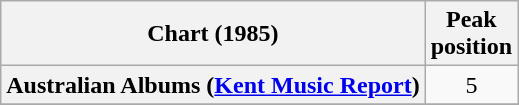<table class="wikitable sortable plainrowheaders" style="text-align:center">
<tr>
<th scope="col">Chart (1985)</th>
<th scope="col">Peak<br>position</th>
</tr>
<tr>
<th scope=row>Australian Albums (<a href='#'>Kent Music Report</a>)</th>
<td align="center">5</td>
</tr>
<tr>
</tr>
</table>
